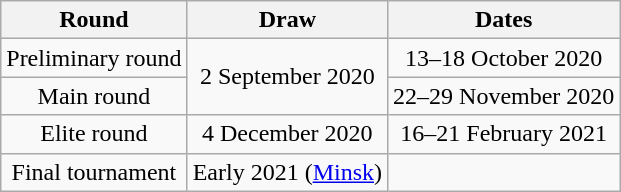<table class="wikitable mw-collapsible mw-collapsed" style="text-align:center">
<tr>
<th>Round</th>
<th>Draw</th>
<th>Dates</th>
</tr>
<tr>
<td>Preliminary round</td>
<td rowspan=2>2 September 2020</td>
<td>13–18 October 2020</td>
</tr>
<tr>
<td>Main round</td>
<td>22–29 November 2020</td>
</tr>
<tr>
<td>Elite round</td>
<td>4 December 2020</td>
<td>16–21 February 2021</td>
</tr>
<tr>
<td>Final tournament</td>
<td>Early 2021 (<a href='#'>Minsk</a>)</td>
<td></td>
</tr>
</table>
